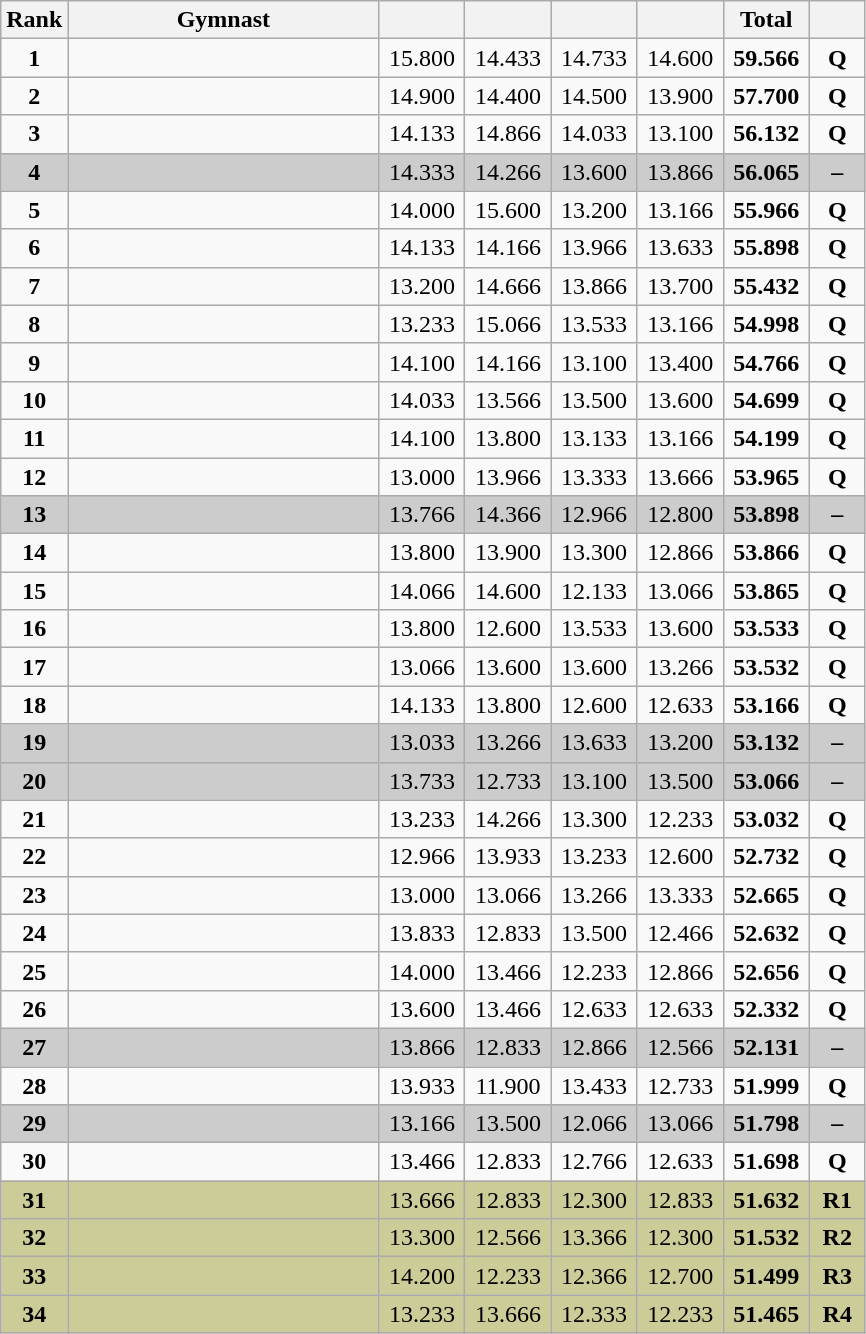<table class="wikitable sortable" style="text-align:center; font-size:100%">
<tr>
<th scope="col" style="width:15px;">Rank</th>
<th scope="col" style="width:200px;">Gymnast</th>
<th scope="col" style="width:50px;"></th>
<th scope="col" style="width:50px;"></th>
<th scope="col" style="width:50px;"></th>
<th scope="col" style="width:50px;"></th>
<th scope="col" style="width:50px;">Total</th>
<th scope="col" style="width:30px;"></th>
</tr>
<tr>
<td scope="row" style="text-align:center;"><strong>1</strong></td>
<td style="text-align:left;"></td>
<td>15.800</td>
<td>14.433</td>
<td>14.733</td>
<td>14.600</td>
<td><strong>59.566</strong></td>
<td><strong>Q</strong></td>
</tr>
<tr>
<td scope="row" style="text-align:center;"><strong>2</strong></td>
<td style="text-align:left;"></td>
<td>14.900</td>
<td>14.400</td>
<td>14.500</td>
<td>13.900</td>
<td><strong>57.700</strong></td>
<td><strong>Q</strong></td>
</tr>
<tr>
<td scope="row" style="text-align:center;"><strong>3</strong></td>
<td style="text-align:left;"></td>
<td>14.133</td>
<td>14.866</td>
<td>14.033</td>
<td>13.100</td>
<td><strong>56.132</strong></td>
<td><strong>Q</strong></td>
</tr>
<tr style="background:#cccccc;">
<td scope="row" style="text-align:center;"><strong>4</strong></td>
<td style="text-align:left;"></td>
<td>14.333</td>
<td>14.266</td>
<td>13.600</td>
<td>13.866</td>
<td><strong>56.065</strong></td>
<td><strong>–</strong></td>
</tr>
<tr>
<td scope="row" style="text-align:center;"><strong>5</strong></td>
<td style="text-align:left;"></td>
<td>14.000</td>
<td>15.600</td>
<td>13.200</td>
<td>13.166</td>
<td><strong>55.966</strong></td>
<td><strong>Q</strong></td>
</tr>
<tr>
<td scope="row" style="text-align:center;"><strong>6</strong></td>
<td style="text-align:left;"></td>
<td>14.133</td>
<td>14.166</td>
<td>13.966</td>
<td>13.633</td>
<td><strong>55.898</strong></td>
<td><strong>Q</strong></td>
</tr>
<tr>
<td scope="row" style="text-align:center;"><strong>7</strong></td>
<td style="text-align:left;"></td>
<td>13.200</td>
<td>14.666</td>
<td>13.866</td>
<td>13.700</td>
<td><strong>55.432</strong></td>
<td><strong>Q</strong></td>
</tr>
<tr>
<td scope="row" style="text-align:center;"><strong>8</strong></td>
<td style="text-align:left;"></td>
<td>13.233</td>
<td>15.066</td>
<td>13.533</td>
<td>13.166</td>
<td><strong>54.998</strong></td>
<td><strong>Q</strong></td>
</tr>
<tr>
<td scope="row" style="text-align:center;"><strong>9</strong></td>
<td style="text-align:left;"></td>
<td>14.100</td>
<td>14.166</td>
<td>13.100</td>
<td>13.400</td>
<td><strong>54.766</strong></td>
<td><strong>Q</strong></td>
</tr>
<tr>
<td scope="row" style="text-align:center;"><strong>10</strong></td>
<td style="text-align:left;"></td>
<td>14.033</td>
<td>13.566</td>
<td>13.500</td>
<td>13.600</td>
<td><strong>54.699</strong></td>
<td><strong>Q</strong></td>
</tr>
<tr>
<td scope="row" style="text-align:center;"><strong>11</strong></td>
<td style="text-align:left;"></td>
<td>14.100</td>
<td>13.800</td>
<td>13.133</td>
<td>13.166</td>
<td><strong>54.199</strong></td>
<td><strong>Q</strong></td>
</tr>
<tr>
<td scope="row" style="text-align:center;"><strong>12</strong></td>
<td style="text-align:left;"></td>
<td>13.000</td>
<td>13.966</td>
<td>13.333</td>
<td>13.666</td>
<td><strong>53.965</strong></td>
<td><strong>Q</strong></td>
</tr>
<tr style="background:#cccccc;">
<td scope="row" style="text-align:center;"><strong>13</strong></td>
<td style="text-align:left;"></td>
<td>13.766</td>
<td>14.366</td>
<td>12.966</td>
<td>12.800</td>
<td><strong>53.898</strong></td>
<td><strong>–</strong></td>
</tr>
<tr>
<td scope="row" style="text-align:center;"><strong>14</strong></td>
<td style="text-align:left;"></td>
<td>13.800</td>
<td>13.900</td>
<td>13.300</td>
<td>12.866</td>
<td><strong>53.866</strong></td>
<td><strong>Q</strong></td>
</tr>
<tr>
<td scope="row" style="text-align:center;"><strong>15</strong></td>
<td style="text-align:left;"></td>
<td>14.066</td>
<td>14.600</td>
<td>12.133</td>
<td>13.066</td>
<td><strong>53.865</strong></td>
<td><strong>Q</strong></td>
</tr>
<tr>
<td scope="row" style="text-align:center;"><strong>16</strong></td>
<td style="text-align:left;"></td>
<td>13.800</td>
<td>12.600</td>
<td>13.533</td>
<td>13.600</td>
<td><strong>53.533</strong></td>
<td><strong>Q</strong></td>
</tr>
<tr>
<td scope="row" style="text-align:center;"><strong>17</strong></td>
<td style="text-align:left;"></td>
<td>13.066</td>
<td>13.600</td>
<td>13.600</td>
<td>13.266</td>
<td><strong>53.532</strong></td>
<td><strong>Q</strong></td>
</tr>
<tr>
<td scope="row" style="text-align:center;"><strong>18</strong></td>
<td style="text-align:left;"></td>
<td>14.133</td>
<td>13.800</td>
<td>12.600</td>
<td>12.633</td>
<td><strong>53.166</strong></td>
<td><strong>Q</strong></td>
</tr>
<tr style="background:#cccccc;">
<td scope="row" style="text-align:center;"><strong>19</strong></td>
<td style="text-align:left;"></td>
<td>13.033</td>
<td>13.266</td>
<td>13.633</td>
<td>13.200</td>
<td><strong>53.132</strong></td>
<td><strong>–</strong></td>
</tr>
<tr style="background:#cccccc;">
<td scope="row" style="text-align:center;"><strong>20</strong></td>
<td style="text-align:left;"></td>
<td>13.733</td>
<td>12.733</td>
<td>13.100</td>
<td>13.500</td>
<td><strong>53.066</strong></td>
<td><strong>–</strong></td>
</tr>
<tr>
<td scope="row" style="text-align:center;"><strong>21</strong></td>
<td style="text-align:left;"></td>
<td>13.233</td>
<td>14.266</td>
<td>13.300</td>
<td>12.233</td>
<td><strong>53.032</strong></td>
<td><strong>Q</strong></td>
</tr>
<tr>
<td scope="row" style="text-align:center;"><strong>22</strong></td>
<td style="text-align:left;"></td>
<td>12.966</td>
<td>13.933</td>
<td>13.233</td>
<td>12.600</td>
<td><strong>52.732</strong></td>
<td><strong>Q</strong></td>
</tr>
<tr>
<td scope="row" style="text-align:center;"><strong>23</strong></td>
<td style="text-align:left;"></td>
<td>13.000</td>
<td>13.066</td>
<td>13.266</td>
<td>13.333</td>
<td><strong>52.665</strong></td>
<td><strong>Q</strong></td>
</tr>
<tr>
<td scope="row" style="text-align:center;"><strong>24</strong></td>
<td style="text-align:left;"></td>
<td>13.833</td>
<td>12.833</td>
<td>13.500</td>
<td>12.466</td>
<td><strong>52.632</strong></td>
<td><strong>Q</strong></td>
</tr>
<tr>
<td scope="row" style="text-align:center;"><strong>25</strong></td>
<td style="text-align:left;"></td>
<td>14.000</td>
<td>13.466</td>
<td>12.233</td>
<td>12.866</td>
<td><strong>52.656</strong></td>
<td><strong>Q</strong></td>
</tr>
<tr>
<td scope="row" style="text-align:center;"><strong>26</strong></td>
<td style="text-align:left;"></td>
<td>13.600</td>
<td>13.466</td>
<td>12.633</td>
<td>12.633</td>
<td><strong>52.332</strong></td>
<td><strong>Q</strong></td>
</tr>
<tr style="background:#cccccc;">
<td scope="row" style="text-align:center;"><strong>27</strong></td>
<td style="text-align:left;"></td>
<td>13.866</td>
<td>12.833</td>
<td>12.866</td>
<td>12.566</td>
<td><strong>52.131</strong></td>
<td><strong>–</strong></td>
</tr>
<tr>
<td scope="row" style="text-align:center;"><strong>28</strong></td>
<td style="text-align:left;"></td>
<td>13.933</td>
<td>11.900</td>
<td>13.433</td>
<td>12.733</td>
<td><strong>51.999</strong></td>
<td><strong>Q</strong></td>
</tr>
<tr style="background:#cccccc;">
<td scope="row" style="text-align:center;"><strong>29</strong></td>
<td style="text-align:left;"></td>
<td>13.166</td>
<td>13.500</td>
<td>12.066</td>
<td>13.066</td>
<td><strong>51.798</strong></td>
<td><strong>–</strong></td>
</tr>
<tr>
<td scope="row" style="text-align:center;"><strong>30</strong></td>
<td style="text-align:left;"></td>
<td>13.466</td>
<td>12.833</td>
<td>12.766</td>
<td>12.633</td>
<td><strong>51.698</strong></td>
<td><strong>Q</strong></td>
</tr>
<tr style="background:#cccc99;">
<td scope="row" style="text-align:center;"><strong>31</strong></td>
<td style="text-align:left;"></td>
<td>13.666</td>
<td>12.833</td>
<td>12.300</td>
<td>12.833</td>
<td><strong>51.632</strong></td>
<td><strong>R1</strong></td>
</tr>
<tr style="background:#cccc99;">
<td scope="row" style="text-align:center;"><strong>32</strong></td>
<td style="text-align:left;"></td>
<td>13.300</td>
<td>12.566</td>
<td>13.366</td>
<td>12.300</td>
<td><strong>51.532</strong></td>
<td><strong>R2</strong></td>
</tr>
<tr style="background:#cccc99;">
<td scope="row" style="text-align:center;"><strong>33</strong></td>
<td style="text-align:left;"></td>
<td>14.200</td>
<td>12.233</td>
<td>12.366</td>
<td>12.700</td>
<td><strong>51.499</strong></td>
<td><strong>R3</strong></td>
</tr>
<tr style="background:#cccc99;">
<td scope="row" style="text-align:center;"><strong>34</strong></td>
<td style="text-align:left;"></td>
<td>13.233</td>
<td>13.666</td>
<td>12.333</td>
<td>12.233</td>
<td><strong>51.465</strong></td>
<td><strong>R4</strong></td>
</tr>
</table>
